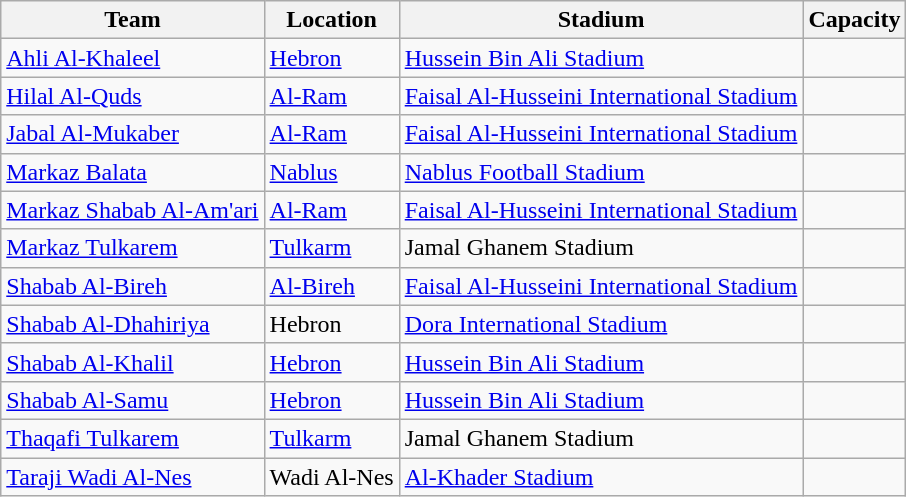<table class="wikitable sortable">
<tr>
<th>Team</th>
<th>Location</th>
<th>Stadium</th>
<th>Capacity</th>
</tr>
<tr>
<td><a href='#'>Ahli Al-Khaleel</a></td>
<td><a href='#'>Hebron</a></td>
<td><a href='#'>Hussein Bin Ali Stadium</a></td>
<td style="text-align:center"></td>
</tr>
<tr>
<td><a href='#'>Hilal Al-Quds</a></td>
<td><a href='#'>Al-Ram</a></td>
<td><a href='#'>Faisal Al-Husseini International Stadium</a></td>
<td style="text-align:center"></td>
</tr>
<tr>
<td><a href='#'>Jabal Al-Mukaber</a></td>
<td><a href='#'>Al-Ram</a></td>
<td><a href='#'>Faisal Al-Husseini International Stadium</a></td>
<td style="text-align:center"></td>
</tr>
<tr>
<td><a href='#'>Markaz Balata</a></td>
<td><a href='#'>Nablus</a></td>
<td><a href='#'>Nablus Football Stadium</a></td>
<td style="text-align:center"></td>
</tr>
<tr>
<td><a href='#'>Markaz Shabab Al-Am'ari</a></td>
<td><a href='#'>Al-Ram</a></td>
<td><a href='#'>Faisal Al-Husseini International Stadium</a></td>
<td style="text-align:center"></td>
</tr>
<tr>
<td><a href='#'>Markaz Tulkarem</a></td>
<td><a href='#'>Tulkarm</a></td>
<td>Jamal Ghanem Stadium</td>
<td style="text-align:center"></td>
</tr>
<tr>
<td><a href='#'>Shabab Al-Bireh</a></td>
<td><a href='#'>Al-Bireh</a></td>
<td><a href='#'>Faisal Al-Husseini International Stadium</a></td>
<td style="text-align:center"></td>
</tr>
<tr>
<td><a href='#'>Shabab Al-Dhahiriya</a></td>
<td>Hebron </td>
<td><a href='#'>Dora International Stadium</a></td>
<td style="text-align:center"></td>
</tr>
<tr>
<td><a href='#'>Shabab Al-Khalil</a></td>
<td><a href='#'>Hebron</a></td>
<td><a href='#'>Hussein Bin Ali Stadium</a></td>
<td style="text-align:center"></td>
</tr>
<tr>
<td><a href='#'>Shabab Al-Samu</a></td>
<td><a href='#'>Hebron</a></td>
<td><a href='#'>Hussein Bin Ali Stadium</a></td>
<td style="text-align:center"></td>
</tr>
<tr>
<td><a href='#'>Thaqafi Tulkarem</a></td>
<td><a href='#'>Tulkarm</a></td>
<td>Jamal Ghanem Stadium</td>
<td style="text-align:center"></td>
</tr>
<tr>
<td><a href='#'>Taraji Wadi Al-Nes</a></td>
<td>Wadi Al-Nes</td>
<td><a href='#'>Al-Khader Stadium</a></td>
<td style="text-align:center"></td>
</tr>
</table>
